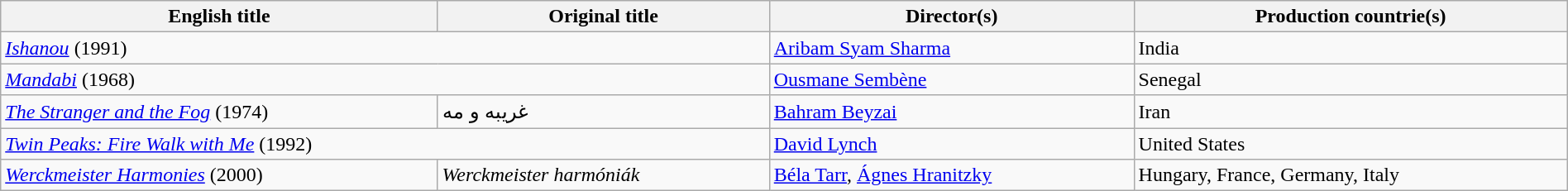<table class="sortable wikitable" style="width:100%; margin-bottom:4px">
<tr>
<th scope="col">English title</th>
<th scope="col">Original title</th>
<th scope="col">Director(s)</th>
<th scope="col">Production countrie(s)</th>
</tr>
<tr>
<td colspan="2"><em><a href='#'>Ishanou</a></em> (1991)</td>
<td><a href='#'>Aribam Syam Sharma</a></td>
<td>India</td>
</tr>
<tr>
<td colspan="2"><em><a href='#'>Mandabi</a></em> (1968)</td>
<td><a href='#'>Ousmane Sembène</a></td>
<td>Senegal</td>
</tr>
<tr>
<td><em><a href='#'>The Stranger and the Fog</a></em> (1974)</td>
<td>غریبه و مه</td>
<td><a href='#'>Bahram Beyzai</a></td>
<td>Iran</td>
</tr>
<tr>
<td colspan="2"><em><a href='#'>Twin Peaks: Fire Walk with Me</a></em> (1992)</td>
<td><a href='#'>David Lynch</a></td>
<td>United States</td>
</tr>
<tr>
<td><em><a href='#'>Werckmeister Harmonies</a></em> (2000)</td>
<td><em>Werckmeister harmóniák</em></td>
<td><a href='#'>Béla Tarr</a>, <a href='#'>Ágnes Hranitzky</a></td>
<td>Hungary, France, Germany, Italy</td>
</tr>
</table>
